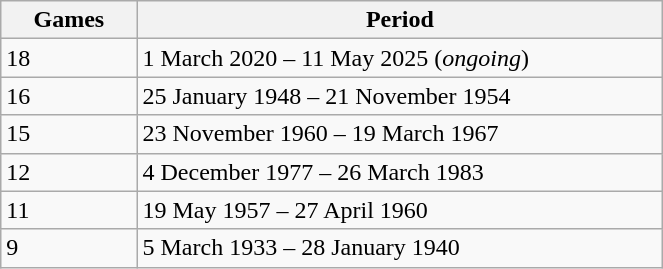<table class="wikitable" style="width:35%;">
<tr>
<th style="width:5%;">Games</th>
<th style="width:30%;">Period</th>
</tr>
<tr>
<td>18</td>
<td>1 March 2020 – 11 May 2025 (<em>ongoing</em>)</td>
</tr>
<tr>
<td>16</td>
<td>25 January 1948 – 21 November 1954</td>
</tr>
<tr>
<td>15</td>
<td>23 November 1960 – 19 March 1967</td>
</tr>
<tr>
<td>12</td>
<td>4 December 1977 – 26 March 1983</td>
</tr>
<tr>
<td>11</td>
<td>19 May 1957 – 27 April 1960</td>
</tr>
<tr>
<td>9</td>
<td>5 March 1933 – 28 January 1940</td>
</tr>
</table>
